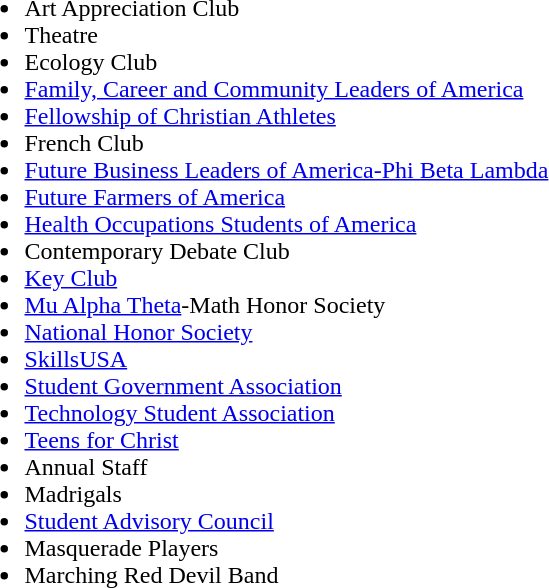<table>
<tr>
<td valign="Top"><br><ul><li>Art Appreciation Club</li><li>Theatre</li><li>Ecology Club</li><li><a href='#'>Family, Career and Community Leaders of America</a></li><li><a href='#'>Fellowship of Christian Athletes</a></li><li>French Club</li><li><a href='#'>Future Business Leaders of America-Phi Beta Lambda</a></li><li><a href='#'>Future Farmers of America</a></li><li><a href='#'>Health Occupations Students of America</a></li><li>Contemporary Debate Club</li><li><a href='#'>Key Club</a></li><li><a href='#'>Mu Alpha Theta</a>-Math Honor Society</li><li><a href='#'>National Honor Society</a></li><li><a href='#'>SkillsUSA</a></li><li><a href='#'>Student Government Association</a></li><li><a href='#'>Technology Student Association</a></li><li><a href='#'>Teens for Christ</a></li><li>Annual Staff</li><li>Madrigals</li><li><a href='#'>Student Advisory Council</a></li><li>Masquerade Players</li><li>Marching Red Devil Band</li></ul></td>
</tr>
</table>
